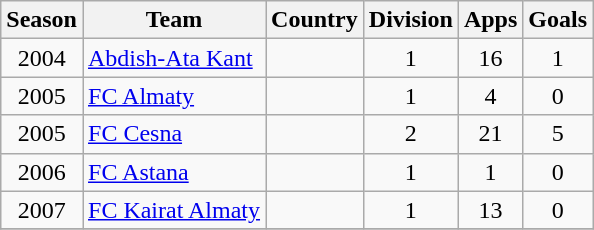<table class="wikitable" style="text-align: center;">
<tr>
<th>Season</th>
<th>Team</th>
<th>Country</th>
<th>Division</th>
<th>Apps</th>
<th>Goals</th>
</tr>
<tr>
<td>2004</td>
<td align="left"><a href='#'>Abdish-Ata Kant</a></td>
<td align="left"></td>
<td>1</td>
<td>16</td>
<td>1</td>
</tr>
<tr>
<td>2005</td>
<td align="left"><a href='#'>FC Almaty</a></td>
<td align="left"></td>
<td>1</td>
<td>4</td>
<td>0</td>
</tr>
<tr>
<td>2005</td>
<td align="left"><a href='#'>FC Cesna</a></td>
<td align="left"></td>
<td>2</td>
<td>21</td>
<td>5</td>
</tr>
<tr>
<td>2006</td>
<td align="left"><a href='#'>FC Astana</a></td>
<td align="left"></td>
<td>1</td>
<td>1</td>
<td>0</td>
</tr>
<tr>
<td>2007</td>
<td align="left"><a href='#'>FC Kairat Almaty</a></td>
<td align="left"></td>
<td>1</td>
<td>13</td>
<td>0</td>
</tr>
<tr>
</tr>
</table>
